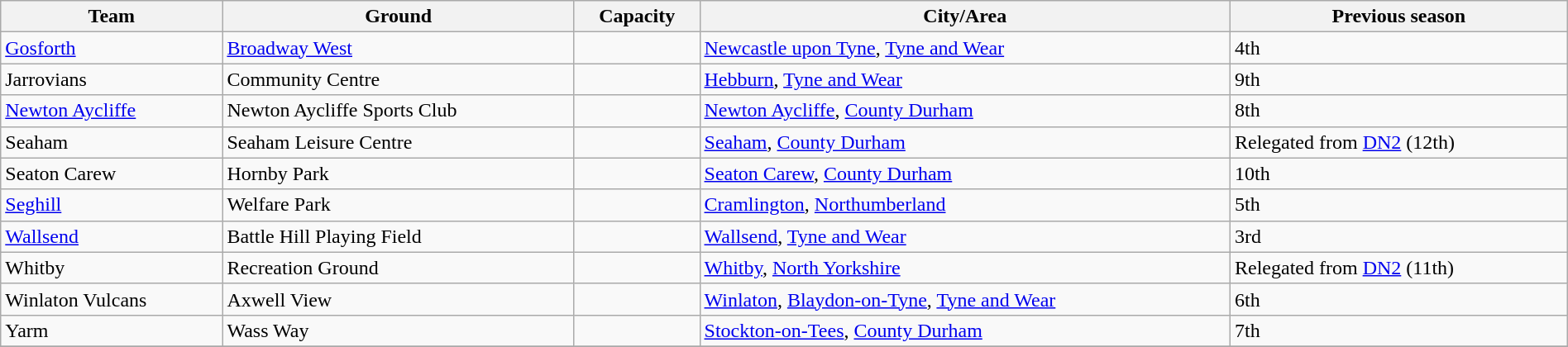<table class="wikitable sortable" width=100%>
<tr>
<th>Team</th>
<th>Ground</th>
<th>Capacity</th>
<th>City/Area</th>
<th>Previous season</th>
</tr>
<tr>
<td><a href='#'>Gosforth</a></td>
<td><a href='#'>Broadway West</a></td>
<td></td>
<td><a href='#'>Newcastle upon Tyne</a>, <a href='#'>Tyne and Wear</a></td>
<td>4th</td>
</tr>
<tr>
<td>Jarrovians</td>
<td>Community Centre</td>
<td></td>
<td><a href='#'>Hebburn</a>, <a href='#'>Tyne and Wear</a></td>
<td>9th</td>
</tr>
<tr>
<td><a href='#'>Newton Aycliffe</a></td>
<td>Newton Aycliffe Sports Club</td>
<td></td>
<td><a href='#'>Newton Aycliffe</a>, <a href='#'>County Durham</a></td>
<td>8th</td>
</tr>
<tr>
<td>Seaham</td>
<td>Seaham Leisure Centre</td>
<td></td>
<td><a href='#'>Seaham</a>, <a href='#'>County Durham</a></td>
<td>Relegated from <a href='#'>DN2</a> (12th)</td>
</tr>
<tr>
<td>Seaton Carew</td>
<td>Hornby Park</td>
<td></td>
<td><a href='#'>Seaton Carew</a>, <a href='#'>County Durham</a></td>
<td>10th</td>
</tr>
<tr>
<td><a href='#'>Seghill</a></td>
<td>Welfare Park</td>
<td></td>
<td><a href='#'>Cramlington</a>, <a href='#'>Northumberland</a></td>
<td>5th</td>
</tr>
<tr>
<td><a href='#'>Wallsend</a></td>
<td>Battle Hill Playing Field</td>
<td></td>
<td><a href='#'>Wallsend</a>, <a href='#'>Tyne and Wear</a></td>
<td>3rd</td>
</tr>
<tr>
<td>Whitby</td>
<td>Recreation Ground</td>
<td></td>
<td><a href='#'>Whitby</a>, <a href='#'>North Yorkshire</a></td>
<td>Relegated from <a href='#'>DN2</a> (11th)</td>
</tr>
<tr>
<td>Winlaton Vulcans</td>
<td>Axwell View</td>
<td></td>
<td><a href='#'>Winlaton</a>, <a href='#'>Blaydon-on-Tyne</a>, <a href='#'>Tyne and Wear</a></td>
<td>6th</td>
</tr>
<tr>
<td>Yarm</td>
<td>Wass Way</td>
<td></td>
<td><a href='#'>Stockton-on-Tees</a>, <a href='#'>County Durham</a></td>
<td>7th</td>
</tr>
<tr>
</tr>
</table>
